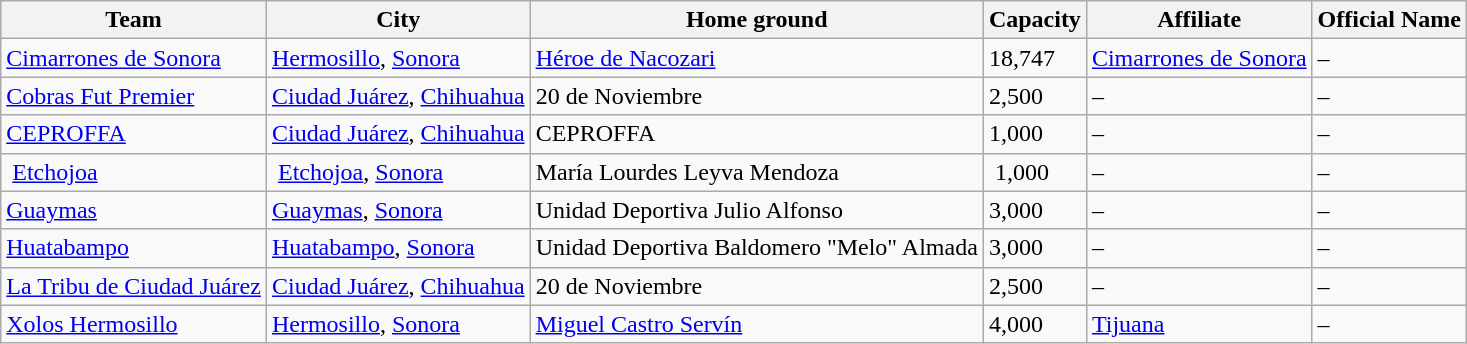<table class="wikitable sortable">
<tr>
<th>Team</th>
<th>City</th>
<th>Home ground</th>
<th>Capacity</th>
<th>Affiliate</th>
<th>Official Name</th>
</tr>
<tr>
<td><a href='#'>Cimarrones de Sonora</a></td>
<td><a href='#'>Hermosillo</a>, <a href='#'>Sonora</a></td>
<td><a href='#'>Héroe de Nacozari</a></td>
<td>18,747</td>
<td><a href='#'>Cimarrones de Sonora</a></td>
<td>–</td>
</tr>
<tr>
<td><a href='#'>Cobras Fut Premier</a></td>
<td><a href='#'>Ciudad Juárez</a>, <a href='#'>Chihuahua</a></td>
<td>20 de Noviembre</td>
<td>2,500</td>
<td>–</td>
<td>–</td>
</tr>
<tr>
<td><a href='#'>CEPROFFA</a></td>
<td><a href='#'>Ciudad Juárez</a>, <a href='#'>Chihuahua</a></td>
<td>CEPROFFA</td>
<td>1,000</td>
<td>–</td>
<td>–</td>
</tr>
<tr>
<td> <a href='#'>Etchojoa</a></td>
<td> <a href='#'>Etchojoa</a>, <a href='#'>Sonora</a> </td>
<td>María Lourdes Leyva Mendoza</td>
<td> 1,000</td>
<td>–</td>
<td>–</td>
</tr>
<tr>
<td><a href='#'>Guaymas</a></td>
<td><a href='#'>Guaymas</a>, <a href='#'>Sonora</a></td>
<td>Unidad Deportiva Julio Alfonso</td>
<td>3,000</td>
<td>–</td>
<td>–</td>
</tr>
<tr>
<td><a href='#'>Huatabampo</a></td>
<td><a href='#'>Huatabampo</a>, <a href='#'>Sonora</a></td>
<td>Unidad Deportiva Baldomero "Melo" Almada</td>
<td>3,000</td>
<td>–</td>
<td>–</td>
</tr>
<tr>
<td><a href='#'>La Tribu de Ciudad Juárez</a></td>
<td><a href='#'>Ciudad Juárez</a>, <a href='#'>Chihuahua</a></td>
<td>20 de Noviembre</td>
<td>2,500</td>
<td>–</td>
<td>–</td>
</tr>
<tr>
<td><a href='#'>Xolos Hermosillo</a></td>
<td><a href='#'>Hermosillo</a>, <a href='#'>Sonora</a></td>
<td><a href='#'>Miguel Castro Servín</a></td>
<td>4,000</td>
<td><a href='#'>Tijuana</a></td>
<td>–</td>
</tr>
</table>
